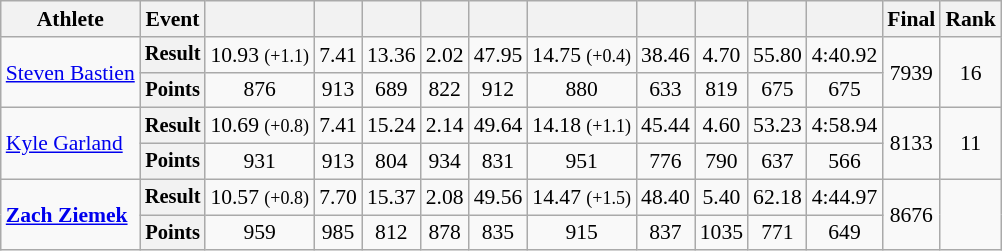<table class="wikitable" style="font-size:90%">
<tr>
<th>Athlete</th>
<th>Event</th>
<th></th>
<th></th>
<th></th>
<th></th>
<th></th>
<th></th>
<th></th>
<th></th>
<th></th>
<th></th>
<th>Final</th>
<th>Rank</th>
</tr>
<tr align="center">
<td rowspan="2" style="text-align:left"><a href='#'>Steven Bastien</a></td>
<th style="font-size:95%">Result</th>
<td>10.93 <small>(+1.1)</small></td>
<td>7.41</td>
<td>13.36</td>
<td>2.02</td>
<td>47.95</td>
<td>14.75 <small>(+0.4)</small></td>
<td>38.46</td>
<td>4.70</td>
<td>55.80</td>
<td>4:40.92</td>
<td rowspan="2">7939</td>
<td rowspan="2">16</td>
</tr>
<tr align="center">
<th style="font-size:95%">Points</th>
<td>876</td>
<td>913</td>
<td>689</td>
<td>822</td>
<td>912</td>
<td>880</td>
<td>633</td>
<td>819</td>
<td>675</td>
<td>675</td>
</tr>
<tr align="center">
<td rowspan="2" style="text-align:left"><a href='#'>Kyle Garland</a></td>
<th style="font-size:95%">Result</th>
<td>10.69 <small>(+0.8)</small></td>
<td>7.41</td>
<td>15.24</td>
<td>2.14</td>
<td>49.64</td>
<td>14.18 <small>(+1.1)</small></td>
<td>45.44</td>
<td>4.60</td>
<td>53.23</td>
<td>4:58.94</td>
<td rowspan="2">8133</td>
<td rowspan="2">11</td>
</tr>
<tr align="center">
<th style="font-size:95%">Points</th>
<td>931</td>
<td>913</td>
<td>804</td>
<td>934</td>
<td>831</td>
<td>951</td>
<td>776</td>
<td>790</td>
<td>637</td>
<td>566</td>
</tr>
<tr align="center">
<td rowspan="2" style="text-align:left"><strong><a href='#'>Zach Ziemek</a></strong></td>
<th style="font-size:95%">Result</th>
<td>10.57 <small>(+0.8)</small></td>
<td>7.70</td>
<td>15.37</td>
<td>2.08</td>
<td>49.56</td>
<td>14.47 <small>(+1.5)</small></td>
<td>48.40</td>
<td>5.40</td>
<td>62.18</td>
<td>4:44.97</td>
<td rowspan="2">8676</td>
<td rowspan="2"></td>
</tr>
<tr align="center">
<th style="font-size:95%">Points</th>
<td>959</td>
<td>985</td>
<td>812</td>
<td>878</td>
<td>835</td>
<td>915</td>
<td>837</td>
<td>1035</td>
<td>771</td>
<td>649</td>
</tr>
</table>
